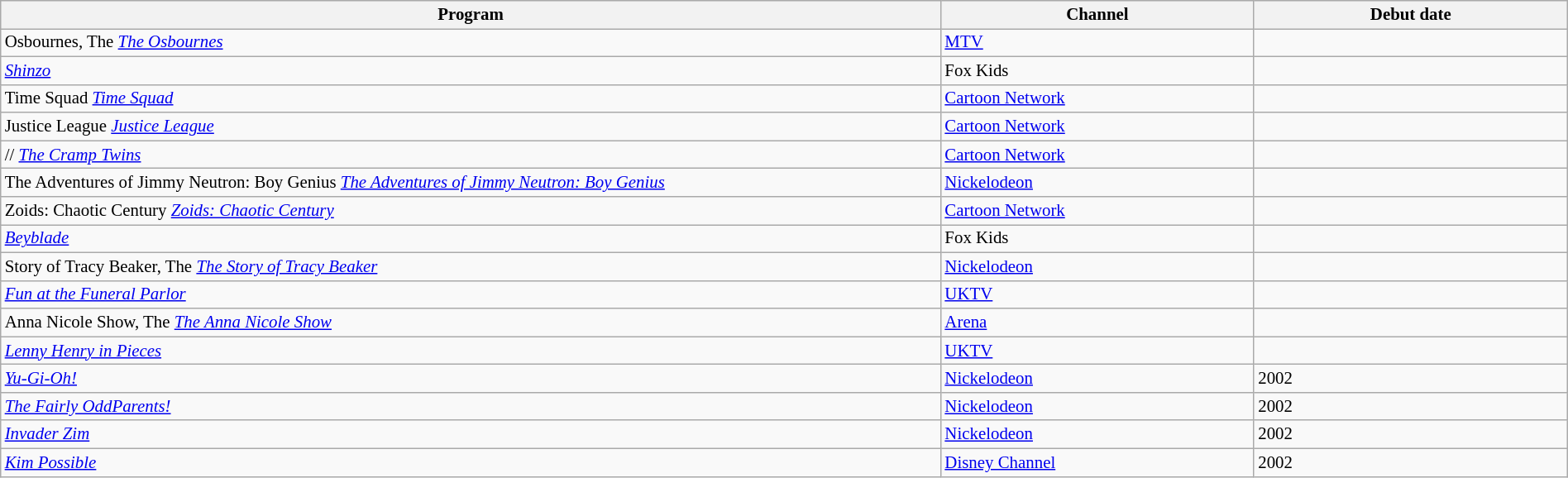<table class="wikitable sortable" width="100%" style="font-size:87%;">
<tr bgcolor="#efefef">
<th width=60%>Program</th>
<th width=20%>Channel</th>
<th width=20%>Debut date</th>
</tr>
<tr>
<td><span>Osbournes, The</span> <em><a href='#'>The Osbournes</a></em></td>
<td><a href='#'>MTV</a></td>
<td></td>
</tr>
<tr>
<td> <em><a href='#'>Shinzo</a></em></td>
<td>Fox Kids</td>
<td></td>
</tr>
<tr>
<td><span>Time Squad</span>  <em><a href='#'>Time Squad</a></em></td>
<td><a href='#'>Cartoon Network</a></td>
<td></td>
</tr>
<tr>
<td><span>Justice League</span>  <em><a href='#'>Justice League</a></em></td>
<td><a href='#'>Cartoon Network</a></td>
<td></td>
</tr>
<tr>
<td>// <em><a href='#'>The Cramp Twins</a></em></td>
<td><a href='#'>Cartoon Network</a></td>
<td></td>
</tr>
<tr>
<td><span>The Adventures of Jimmy Neutron: Boy Genius</span>  <em><a href='#'>The Adventures of Jimmy Neutron: Boy Genius</a></em></td>
<td><a href='#'>Nickelodeon</a></td>
<td></td>
</tr>
<tr>
<td><span>Zoids: Chaotic Century</span>  <em><a href='#'>Zoids: Chaotic Century</a></em></td>
<td><a href='#'>Cartoon Network</a></td>
<td></td>
</tr>
<tr>
<td> <em><a href='#'>Beyblade</a></em></td>
<td>Fox Kids</td>
<td></td>
</tr>
<tr>
<td><span>Story of Tracy Beaker, The</span>  <em><a href='#'>The Story of Tracy Beaker</a></em></td>
<td><a href='#'>Nickelodeon</a></td>
<td></td>
</tr>
<tr>
<td> <em><a href='#'>Fun at the Funeral Parlor</a></em></td>
<td><a href='#'>UKTV</a></td>
<td></td>
</tr>
<tr>
<td><span>Anna Nicole Show, The</span>  <em><a href='#'>The Anna Nicole Show</a></em></td>
<td><a href='#'>Arena</a></td>
<td></td>
</tr>
<tr>
<td> <em><a href='#'>Lenny Henry in Pieces</a></em></td>
<td><a href='#'>UKTV</a></td>
<td></td>
</tr>
<tr>
<td> <em><a href='#'>Yu-Gi-Oh!</a></em></td>
<td><a href='#'>Nickelodeon</a></td>
<td>2002</td>
</tr>
<tr>
<td> <em><a href='#'>The Fairly OddParents!</a></em></td>
<td><a href='#'>Nickelodeon</a></td>
<td>2002</td>
</tr>
<tr>
<td> <em><a href='#'>Invader Zim</a></em></td>
<td><a href='#'>Nickelodeon</a></td>
<td>2002</td>
</tr>
<tr>
<td> <em><a href='#'>Kim Possible</a></em></td>
<td><a href='#'>Disney Channel</a></td>
<td>2002</td>
</tr>
</table>
